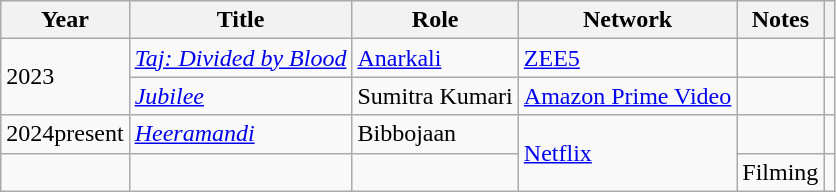<table class="wikitable sortable">
<tr>
<th scope="col">Year</th>
<th scope="col">Title</th>
<th scope="col">Role</th>
<th>Network</th>
<th scope="col" class="unsortable">Notes</th>
<th scope="col" class="unsortable"></th>
</tr>
<tr>
<td rowspan="2">2023</td>
<td><em><a href='#'>Taj: Divided by Blood</a></em></td>
<td><a href='#'>Anarkali</a></td>
<td><a href='#'>ZEE5</a></td>
<td></td>
<td></td>
</tr>
<tr>
<td><a href='#'><em>Jubilee</em></a></td>
<td>Sumitra Kumari</td>
<td><a href='#'>Amazon Prime Video</a></td>
<td></td>
<td></td>
</tr>
<tr>
<td>2024present</td>
<td><em><a href='#'>Heeramandi</a></em></td>
<td>Bibbojaan</td>
<td rowspan="2"><a href='#'>Netflix</a></td>
<td></td>
<td></td>
</tr>
<tr>
<td></td>
<td></td>
<td></td>
<td>Filming</td>
<td></td>
</tr>
</table>
